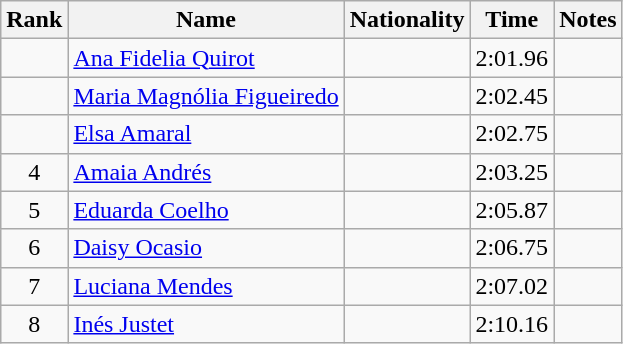<table class="wikitable sortable" style="text-align:center">
<tr>
<th>Rank</th>
<th>Name</th>
<th>Nationality</th>
<th>Time</th>
<th>Notes</th>
</tr>
<tr>
<td align=center></td>
<td align=left><a href='#'>Ana Fidelia Quirot</a></td>
<td align=left></td>
<td>2:01.96</td>
<td></td>
</tr>
<tr>
<td align=center></td>
<td align=left><a href='#'>Maria Magnólia Figueiredo</a></td>
<td align=left></td>
<td>2:02.45</td>
<td></td>
</tr>
<tr>
<td align=center></td>
<td align=left><a href='#'>Elsa Amaral</a></td>
<td align=left></td>
<td>2:02.75</td>
<td></td>
</tr>
<tr>
<td align=center>4</td>
<td align=left><a href='#'>Amaia Andrés</a></td>
<td align=left></td>
<td>2:03.25</td>
<td></td>
</tr>
<tr>
<td align=center>5</td>
<td align=left><a href='#'>Eduarda Coelho</a></td>
<td align=left></td>
<td>2:05.87</td>
<td></td>
</tr>
<tr>
<td align=center>6</td>
<td align=left><a href='#'>Daisy Ocasio</a></td>
<td align=left></td>
<td>2:06.75</td>
<td></td>
</tr>
<tr>
<td align=center>7</td>
<td align=left><a href='#'>Luciana Mendes</a></td>
<td align=left></td>
<td>2:07.02</td>
<td></td>
</tr>
<tr>
<td align=center>8</td>
<td align=left><a href='#'>Inés Justet</a></td>
<td align=left></td>
<td>2:10.16</td>
<td></td>
</tr>
</table>
